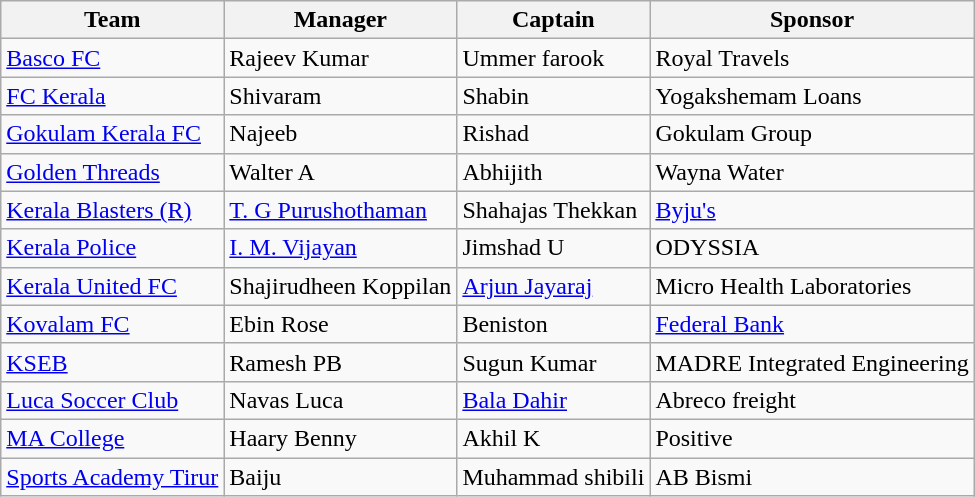<table class="wikitable sortable">
<tr>
<th>Team</th>
<th style="text-align:center;">Manager</th>
<th style="text-align:center;">Captain</th>
<th style="text-align:center;">Sponsor</th>
</tr>
<tr>
<td><a href='#'>Basco FC</a></td>
<td>Rajeev Kumar</td>
<td>Ummer farook</td>
<td>Royal Travels</td>
</tr>
<tr>
<td><a href='#'>FC Kerala</a></td>
<td>Shivaram</td>
<td>Shabin</td>
<td>Yogakshemam Loans</td>
</tr>
<tr>
<td><a href='#'>Gokulam Kerala FC</a></td>
<td>Najeeb</td>
<td>Rishad</td>
<td>Gokulam Group</td>
</tr>
<tr>
<td><a href='#'>Golden Threads</a></td>
<td>Walter A</td>
<td>Abhijith</td>
<td>Wayna Water</td>
</tr>
<tr>
<td><a href='#'>Kerala Blasters (R)</a></td>
<td><a href='#'>T. G Purushothaman</a></td>
<td>Shahajas Thekkan</td>
<td><a href='#'>Byju's</a></td>
</tr>
<tr>
<td><a href='#'>Kerala Police</a></td>
<td><a href='#'>I. M. Vijayan</a></td>
<td>Jimshad U</td>
<td>ODYSSIA</td>
</tr>
<tr>
<td><a href='#'>Kerala United FC</a></td>
<td>Shajirudheen Koppilan</td>
<td><a href='#'>Arjun Jayaraj</a></td>
<td>Micro Health Laboratories</td>
</tr>
<tr>
<td><a href='#'>Kovalam FC</a></td>
<td>Ebin Rose</td>
<td>Beniston</td>
<td><a href='#'>Federal Bank</a></td>
</tr>
<tr>
<td><a href='#'>KSEB</a></td>
<td>Ramesh PB</td>
<td>Sugun Kumar</td>
<td>MADRE Integrated Engineering</td>
</tr>
<tr>
<td><a href='#'>Luca Soccer Club</a></td>
<td>Navas Luca</td>
<td><a href='#'>Bala Dahir</a></td>
<td>Abreco freight</td>
</tr>
<tr>
<td><a href='#'>MA College</a></td>
<td>Haary Benny</td>
<td>Akhil K</td>
<td>Positive</td>
</tr>
<tr>
<td><a href='#'>Sports Academy Tirur</a></td>
<td>Baiju</td>
<td>Muhammad shibili</td>
<td>AB Bismi</td>
</tr>
</table>
